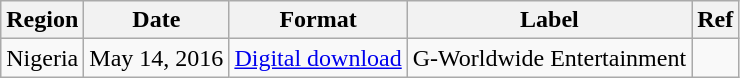<table class="wikitable plainrowheaders">
<tr>
<th scope="col">Region</th>
<th scope="col">Date</th>
<th scope="col">Format</th>
<th scope="col">Label</th>
<th scope="col">Ref</th>
</tr>
<tr>
<td scope="row">Nigeria</td>
<td>May 14, 2016</td>
<td><a href='#'>Digital download</a></td>
<td>G-Worldwide Entertainment</td>
<td></td>
</tr>
</table>
